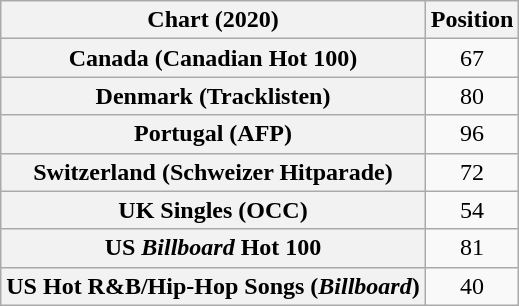<table class="wikitable sortable plainrowheaders" style="text-align:center">
<tr>
<th scope="col">Chart (2020)</th>
<th scope="col">Position</th>
</tr>
<tr>
<th scope="row">Canada (Canadian Hot 100)</th>
<td>67</td>
</tr>
<tr>
<th scope="row">Denmark (Tracklisten)</th>
<td>80</td>
</tr>
<tr>
<th scope="row">Portugal (AFP)</th>
<td>96</td>
</tr>
<tr>
<th scope="row">Switzerland (Schweizer Hitparade)</th>
<td>72</td>
</tr>
<tr>
<th scope="row">UK Singles (OCC)</th>
<td>54</td>
</tr>
<tr>
<th scope="row">US <em>Billboard</em> Hot 100</th>
<td>81</td>
</tr>
<tr>
<th scope="row">US Hot R&B/Hip-Hop Songs (<em>Billboard</em>)</th>
<td>40</td>
</tr>
</table>
